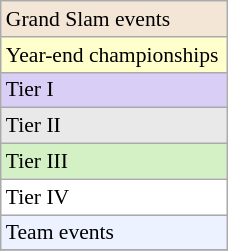<table class="wikitable" style="font-size:90%;" width=12%>
<tr style=background:#f3e6d7;>
<td>Grand Slam events</td>
</tr>
<tr style=background:#ffc;>
<td>Year-end championships</td>
</tr>
<tr style=background:#d8cef6;>
<td>Tier I</td>
</tr>
<tr style=background:#e9e9e9;>
<td>Tier II</td>
</tr>
<tr style=background:#d4f1c5;>
<td>Tier III</td>
</tr>
<tr style=background:#fff;>
<td>Tier IV</td>
</tr>
<tr style=background:#ecf2ff;>
<td>Team events</td>
</tr>
<tr>
</tr>
</table>
